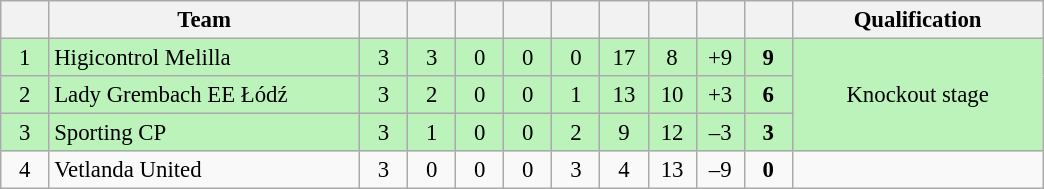<table class="wikitable" style="font-size: 95%">
<tr>
<th width="25"></th>
<th width="200">Team</th>
<th width="25"></th>
<th width="25"></th>
<th width="25"></th>
<th width="25"></th>
<th width="25"></th>
<th width="25"></th>
<th width="25"></th>
<th width="25"></th>
<th width="25"></th>
<th width="160">Qualification</th>
</tr>
<tr align=center bgcolor=#bbf3bb>
<td>1</td>
<td align=left> Higicontrol Melilla</td>
<td>3</td>
<td>3</td>
<td>0</td>
<td>0</td>
<td>0</td>
<td>17</td>
<td>8</td>
<td>+9</td>
<td><strong>9</strong></td>
<td rowspan=3>Knockout stage</td>
</tr>
<tr align=center bgcolor=#bbf3bb>
<td>2</td>
<td align=left> Lady Grembach EE Łódź</td>
<td>3</td>
<td>2</td>
<td>0</td>
<td>0</td>
<td>1</td>
<td>13</td>
<td>10</td>
<td>+3</td>
<td><strong>6</strong></td>
</tr>
<tr align=center bgcolor=#bbf3bb>
<td>3</td>
<td align=left> Sporting CP</td>
<td>3</td>
<td>1</td>
<td>0</td>
<td>0</td>
<td>2</td>
<td>9</td>
<td>12</td>
<td>–3</td>
<td><strong>3</strong></td>
</tr>
<tr align=center>
<td>4</td>
<td align=left> Vetlanda United</td>
<td>3</td>
<td>0</td>
<td>0</td>
<td>0</td>
<td>3</td>
<td>4</td>
<td>13</td>
<td>–9</td>
<td><strong>0</strong></td>
<td></td>
</tr>
</table>
